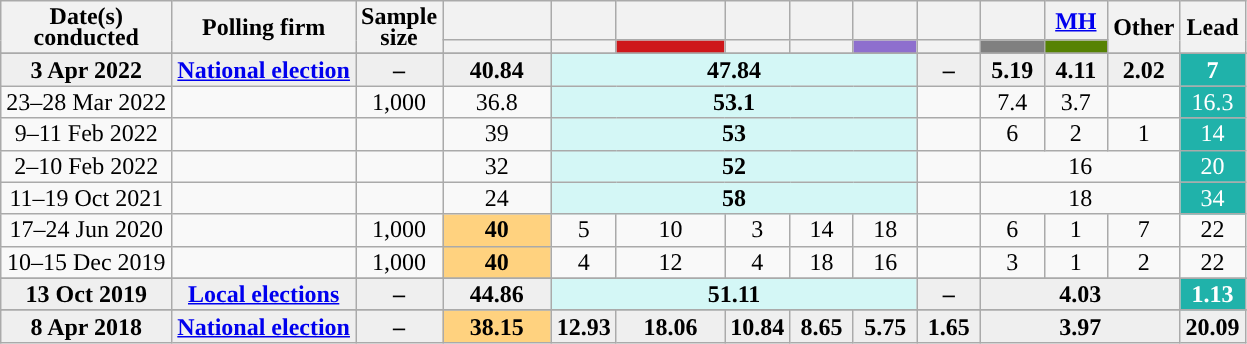<table class="wikitable sortable" style="text-align:center;font-size:90;line-height:14px;">
<tr>
<th rowspan="2">Date(s)<br>conducted</th>
<th rowspan="2">Polling firm</th>
<th rowspan="2" data-sort-type="number">Sample<br>size</th>
<th style="width:65px;"></th>
<th style="width:35px;"></th>
<th style="width:65px;"> </th>
<th style="width:35px;"></th>
<th style="width:35px;"></th>
<th style="width:35px;"></th>
<th style="width:35px;"></th>
<th style="width:35px;"></th>
<th style="width:35px;"><a href='#'>MH</a></th>
<th style="width:40px; class="unsortable" " rowspan="2">Other</th>
<th rowspan="2">Lead</th>
</tr>
<tr>
<th style="color:inherit;background:"></th>
<th style="color:inherit;background:"></th>
<th style="color:inherit;background:#CE171B;"></th>
<th style="color:inherit;background:"></th>
<th style="color:inherit;background:"></th>
<th style="color:inherit;background:#8e6fce;"></th>
<th style="color:inherit;background:"></th>
<th style="color:inherit;background:#808080;"></th>
<th style="color:inherit;background:#568203;"></th>
</tr>
<tr>
</tr>
<tr style="background:#EFEFEF; font-weight:bold;">
<td>3 Apr 2022</td>
<td><a href='#'>National election</a></td>
<td>–</td>
<td>40.84</td>
<td colspan="5" style="background:#D4F7F6">47.84</td>
<td>–</td>
<td>5.19</td>
<td>4.11</td>
<td>2.02</td>
<td style="background:#20B2AA; color:white;">7</td>
</tr>
<tr>
<td data-sort-value="2022-03-28">23–28 Mar 2022</td>
<td></td>
<td>1,000</td>
<td>36.8</td>
<td colspan="5" style="background:#D4F7F6"><strong>53.1</strong></td>
<td></td>
<td>7.4</td>
<td>3.7</td>
<td></td>
<td style="background:#20B2AA; color:white;">16.3</td>
</tr>
<tr>
<td data-sort-value="2022-02-11">9–11 Feb 2022</td>
<td></td>
<td></td>
<td>39</td>
<td colspan="5" style="background:#D4F7F6"><strong>53</strong></td>
<td></td>
<td>6</td>
<td>2</td>
<td>1</td>
<td style="background:#20B2AA; color:white;">14</td>
</tr>
<tr>
<td data-sort-value="2022-02-10">2–10 Feb 2022</td>
<td></td>
<td></td>
<td>32</td>
<td colspan="5" style="background:#D4F7F6"><strong>52</strong></td>
<td></td>
<td colspan="3">16</td>
<td style="background:#20B2AA; color:white;">20</td>
</tr>
<tr>
<td data-sort-value="2021-10-19">11–19 Oct 2021</td>
<td></td>
<td></td>
<td>24</td>
<td colspan="5" style="background:#D4F7F6"><strong>58</strong></td>
<td></td>
<td colspan="3">18</td>
<td style="background:#20B2AA; color:white;">34</td>
</tr>
<tr>
<td data-sort-value="2020-06-24">17–24 Jun 2020</td>
<td></td>
<td>1,000</td>
<td style="background:#ffd27f"><strong>40</strong></td>
<td>5</td>
<td>10</td>
<td>3</td>
<td>14</td>
<td>18</td>
<td></td>
<td>6</td>
<td>1</td>
<td>7</td>
<td style="background:">22</td>
</tr>
<tr>
<td data-sort-value="2019-12-15">10–15 Dec 2019</td>
<td></td>
<td>1,000</td>
<td style="background:#ffd27f;"><strong>40</strong></td>
<td>4</td>
<td>12</td>
<td>4</td>
<td>18</td>
<td>16</td>
<td></td>
<td>3</td>
<td>1</td>
<td>2</td>
<td style="background:">22</td>
</tr>
<tr>
</tr>
<tr style="background:#EFEFEF; font-weight:bold;">
<td data-sort-value="2019-10-13">13 Oct 2019</td>
<td><a href='#'>Local elections</a></td>
<td>–</td>
<td>44.86</td>
<td colspan="5" style="background:#D4F7F6">51.11</td>
<td>–</td>
<td colspan="3">4.03</td>
<td style="background:#20B2AA; color:white;">1.13</td>
</tr>
<tr>
</tr>
<tr style="background:#EFEFEF; font-weight:bold;">
<td data-sort-value="2018-04-08">8 Apr 2018</td>
<td><a href='#'>National election</a></td>
<td>–</td>
<td style="background:#ffd27f;">38.15</td>
<td>12.93</td>
<td>18.06</td>
<td>10.84</td>
<td>8.65</td>
<td>5.75</td>
<td>1.65</td>
<td colspan="3">3.97</td>
<td style="background:">20.09</td>
</tr>
</table>
